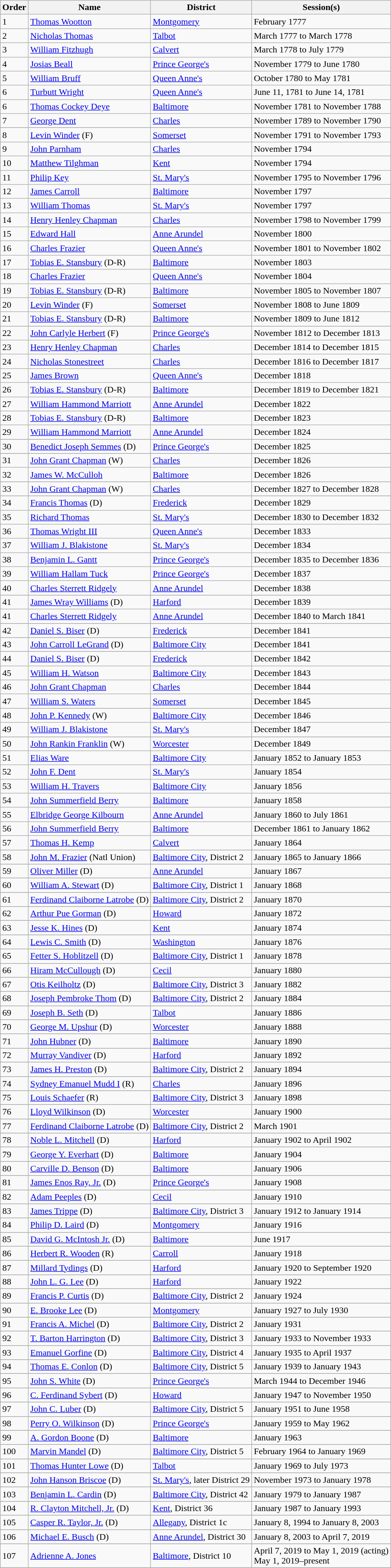<table class="wikitable">
<tr>
<th>Order</th>
<th>Name</th>
<th>District</th>
<th>Session(s)</th>
</tr>
<tr>
<td>1</td>
<td><a href='#'>Thomas Wootton</a></td>
<td><a href='#'>Montgomery</a></td>
<td>February 1777</td>
</tr>
<tr>
<td>2</td>
<td><a href='#'>Nicholas Thomas</a></td>
<td><a href='#'>Talbot</a></td>
<td>March 1777 to March 1778</td>
</tr>
<tr>
<td>3</td>
<td><a href='#'>William Fitzhugh</a></td>
<td><a href='#'>Calvert</a></td>
<td>March 1778 to July 1779</td>
</tr>
<tr>
<td>4</td>
<td><a href='#'>Josias Beall</a></td>
<td><a href='#'>Prince George's</a></td>
<td>November 1779 to June 1780</td>
</tr>
<tr>
<td>5</td>
<td><a href='#'>William Bruff</a></td>
<td><a href='#'>Queen Anne's</a></td>
<td>October 1780 to May 1781</td>
</tr>
<tr>
<td>6</td>
<td><a href='#'>Turbutt Wright</a></td>
<td><a href='#'>Queen Anne's</a></td>
<td>June 11, 1781 to June 14, 1781</td>
</tr>
<tr>
<td>6</td>
<td><a href='#'>Thomas Cockey Deye</a></td>
<td><a href='#'>Baltimore</a></td>
<td>November 1781 to November 1788</td>
</tr>
<tr>
<td>7</td>
<td><a href='#'>George Dent</a></td>
<td><a href='#'>Charles</a></td>
<td>November 1789 to November 1790</td>
</tr>
<tr>
</tr>
<tr>
<td>8</td>
<td><a href='#'>Levin Winder</a> (F)</td>
<td><a href='#'>Somerset</a></td>
<td>November 1791 to November 1793</td>
</tr>
<tr>
<td>9</td>
<td><a href='#'>John Parnham</a></td>
<td><a href='#'>Charles</a></td>
<td>November 1794</td>
</tr>
<tr>
<td>10</td>
<td><a href='#'>Matthew Tilghman</a></td>
<td><a href='#'>Kent</a></td>
<td>November 1794</td>
</tr>
<tr>
<td>11</td>
<td><a href='#'>Philip Key</a></td>
<td><a href='#'>St. Mary's</a></td>
<td>November 1795 to November 1796</td>
</tr>
<tr>
<td>12</td>
<td><a href='#'>James Carroll</a></td>
<td><a href='#'>Baltimore</a></td>
<td>November 1797</td>
</tr>
<tr>
<td>13</td>
<td><a href='#'>William Thomas</a></td>
<td><a href='#'>St. Mary's</a></td>
<td>November 1797</td>
</tr>
<tr>
<td>14</td>
<td><a href='#'>Henry Henley Chapman</a></td>
<td><a href='#'>Charles</a></td>
<td>November 1798 to November 1799</td>
</tr>
<tr>
<td>15</td>
<td><a href='#'>Edward Hall</a></td>
<td><a href='#'>Anne Arundel</a></td>
<td>November 1800</td>
</tr>
<tr>
<td>16</td>
<td><a href='#'>Charles Frazier</a></td>
<td><a href='#'>Queen Anne's</a></td>
<td>November 1801 to November 1802</td>
</tr>
<tr>
<td>17</td>
<td><a href='#'>Tobias E. Stansbury</a> (D-R)</td>
<td><a href='#'>Baltimore</a></td>
<td>November 1803</td>
</tr>
<tr>
<td>18</td>
<td><a href='#'>Charles Frazier</a></td>
<td><a href='#'>Queen Anne's</a></td>
<td>November 1804</td>
</tr>
<tr>
<td>19</td>
<td><a href='#'>Tobias E. Stansbury</a> (D-R)</td>
<td><a href='#'>Baltimore</a></td>
<td>November 1805 to November 1807</td>
</tr>
<tr>
<td>20</td>
<td><a href='#'>Levin Winder</a> (F)</td>
<td><a href='#'>Somerset</a></td>
<td>November 1808 to June 1809</td>
</tr>
<tr>
<td>21</td>
<td><a href='#'>Tobias E. Stansbury</a> (D-R)</td>
<td><a href='#'>Baltimore</a></td>
<td>November 1809 to June 1812</td>
</tr>
<tr>
</tr>
<tr>
<td>22</td>
<td><a href='#'>John Carlyle Herbert</a> (F)</td>
<td><a href='#'>Prince George's</a></td>
<td>November 1812 to December 1813</td>
</tr>
<tr>
<td>23</td>
<td><a href='#'>Henry Henley Chapman</a></td>
<td><a href='#'>Charles</a></td>
<td>December 1814 to December 1815</td>
</tr>
<tr>
<td>24</td>
<td><a href='#'>Nicholas Stonestreet</a></td>
<td><a href='#'>Charles</a></td>
<td>December 1816 to December 1817</td>
</tr>
<tr>
<td>25</td>
<td><a href='#'>James Brown</a></td>
<td><a href='#'>Queen Anne's</a></td>
<td>December 1818</td>
</tr>
<tr>
<td>26</td>
<td><a href='#'>Tobias E. Stansbury</a> (D-R)</td>
<td><a href='#'>Baltimore</a></td>
<td>December 1819 to December 1821</td>
</tr>
<tr>
<td>27</td>
<td><a href='#'>William Hammond Marriott</a></td>
<td><a href='#'>Anne Arundel</a></td>
<td>December 1822</td>
</tr>
<tr>
<td>28</td>
<td><a href='#'>Tobias E. Stansbury</a> (D-R)</td>
<td><a href='#'>Baltimore</a></td>
<td>December 1823</td>
</tr>
<tr>
<td>29</td>
<td><a href='#'>William Hammond Marriott</a></td>
<td><a href='#'>Anne Arundel</a></td>
<td>December 1824</td>
</tr>
<tr>
</tr>
<tr>
<td>30</td>
<td><a href='#'>Benedict Joseph Semmes</a> (D)</td>
<td><a href='#'>Prince George's</a></td>
<td>December 1825</td>
</tr>
<tr>
</tr>
<tr>
<td>31</td>
<td><a href='#'>John Grant Chapman</a> (W)</td>
<td><a href='#'>Charles</a></td>
<td>December 1826</td>
</tr>
<tr>
<td>32</td>
<td><a href='#'>James W. McCulloh</a></td>
<td><a href='#'>Baltimore</a></td>
<td>December 1826</td>
</tr>
<tr>
</tr>
<tr>
<td>33</td>
<td><a href='#'>John Grant Chapman</a> (W)</td>
<td><a href='#'>Charles</a></td>
<td>December 1827 to December 1828</td>
</tr>
<tr>
</tr>
<tr>
<td>34</td>
<td><a href='#'>Francis Thomas</a> (D)</td>
<td><a href='#'>Frederick</a></td>
<td>December 1829</td>
</tr>
<tr>
<td>35</td>
<td><a href='#'>Richard Thomas</a></td>
<td><a href='#'>St. Mary's</a></td>
<td>December 1830 to December 1832</td>
</tr>
<tr>
<td>36</td>
<td><a href='#'>Thomas Wright III</a></td>
<td><a href='#'>Queen Anne's</a></td>
<td>December 1833</td>
</tr>
<tr>
<td>37</td>
<td><a href='#'>William J. Blakistone</a></td>
<td><a href='#'>St. Mary's</a></td>
<td>December 1834</td>
</tr>
<tr>
<td>38</td>
<td><a href='#'>Benjamin L. Gantt</a></td>
<td><a href='#'>Prince George's</a></td>
<td>December 1835 to December 1836</td>
</tr>
<tr>
<td>39</td>
<td><a href='#'>William Hallam Tuck</a></td>
<td><a href='#'>Prince George's</a></td>
<td>December 1837</td>
</tr>
<tr>
<td>40</td>
<td><a href='#'>Charles Sterrett Ridgely</a></td>
<td><a href='#'>Anne Arundel</a></td>
<td>December 1838</td>
</tr>
<tr>
</tr>
<tr>
<td>41</td>
<td><a href='#'>James Wray Williams</a> (D)</td>
<td><a href='#'>Harford</a></td>
<td>December 1839</td>
</tr>
<tr>
<td>41</td>
<td><a href='#'>Charles Sterrett Ridgely</a></td>
<td><a href='#'>Anne Arundel</a></td>
<td>December 1840 to March 1841</td>
</tr>
<tr>
</tr>
<tr>
<td>42</td>
<td><a href='#'>Daniel S. Biser</a> (D)</td>
<td><a href='#'>Frederick</a></td>
<td>December 1841</td>
</tr>
<tr>
</tr>
<tr>
<td>43</td>
<td><a href='#'>John Carroll LeGrand</a> (D)</td>
<td><a href='#'>Baltimore City</a></td>
<td>December 1841</td>
</tr>
<tr>
</tr>
<tr>
<td>44</td>
<td><a href='#'>Daniel S. Biser</a> (D)</td>
<td><a href='#'>Frederick</a></td>
<td>December 1842</td>
</tr>
<tr>
<td>45</td>
<td><a href='#'>William H. Watson</a></td>
<td><a href='#'>Baltimore City</a></td>
<td>December 1843</td>
</tr>
<tr>
<td>46</td>
<td><a href='#'>John Grant Chapman</a></td>
<td><a href='#'>Charles</a></td>
<td>December 1844</td>
</tr>
<tr>
<td>47</td>
<td><a href='#'>William S. Waters</a></td>
<td><a href='#'>Somerset</a></td>
<td>December 1845</td>
</tr>
<tr>
</tr>
<tr>
<td>48</td>
<td><a href='#'>John P. Kennedy</a> (W)</td>
<td><a href='#'>Baltimore City</a></td>
<td>December 1846</td>
</tr>
<tr>
<td>49</td>
<td><a href='#'>William J. Blakistone</a></td>
<td><a href='#'>St. Mary's</a></td>
<td>December 1847</td>
</tr>
<tr>
</tr>
<tr>
<td>50</td>
<td><a href='#'>John Rankin Franklin</a> (W)</td>
<td><a href='#'>Worcester</a></td>
<td>December 1849</td>
</tr>
<tr>
<td>51</td>
<td><a href='#'>Elias Ware</a></td>
<td><a href='#'>Baltimore City</a></td>
<td>January 1852 to January 1853</td>
</tr>
<tr>
<td>52</td>
<td><a href='#'>John F. Dent</a></td>
<td><a href='#'>St. Mary's</a></td>
<td>January 1854</td>
</tr>
<tr>
<td>53</td>
<td><a href='#'>William H. Travers</a></td>
<td><a href='#'>Baltimore City</a></td>
<td>January 1856</td>
</tr>
<tr>
<td>54</td>
<td><a href='#'>John Summerfield Berry</a></td>
<td><a href='#'>Baltimore</a></td>
<td>January 1858</td>
</tr>
<tr>
<td>55</td>
<td><a href='#'>Elbridge George Kilbourn</a></td>
<td><a href='#'>Anne Arundel</a></td>
<td>January 1860 to July 1861</td>
</tr>
<tr>
<td>56</td>
<td><a href='#'>John Summerfield Berry</a></td>
<td><a href='#'>Baltimore</a></td>
<td>December 1861 to January 1862</td>
</tr>
<tr>
<td>57</td>
<td><a href='#'>Thomas H. Kemp</a></td>
<td><a href='#'>Calvert</a></td>
<td>January 1864</td>
</tr>
<tr>
</tr>
<tr>
<td>58</td>
<td><a href='#'>John M. Frazier</a> (Natl Union)</td>
<td><a href='#'>Baltimore City</a>, District 2</td>
<td>January 1865 to January 1866</td>
</tr>
<tr>
</tr>
<tr>
<td>59</td>
<td><a href='#'>Oliver Miller</a> (D)</td>
<td><a href='#'>Anne Arundel</a></td>
<td>January 1867</td>
</tr>
<tr>
</tr>
<tr>
<td>60</td>
<td><a href='#'>William A. Stewart</a> (D)</td>
<td><a href='#'>Baltimore City</a>, District 1</td>
<td>January 1868</td>
</tr>
<tr>
</tr>
<tr>
<td>61</td>
<td><a href='#'>Ferdinand Claiborne Latrobe</a> (D)</td>
<td><a href='#'>Baltimore City</a>, District 2</td>
<td>January 1870</td>
</tr>
<tr>
</tr>
<tr>
<td>62</td>
<td><a href='#'>Arthur Pue Gorman</a> (D)</td>
<td><a href='#'>Howard</a></td>
<td>January 1872</td>
</tr>
<tr>
</tr>
<tr>
<td>63</td>
<td><a href='#'>Jesse K. Hines</a> (D)</td>
<td><a href='#'>Kent</a></td>
<td>January 1874</td>
</tr>
<tr>
</tr>
<tr>
<td>64</td>
<td><a href='#'>Lewis C. Smith</a> (D)</td>
<td><a href='#'>Washington</a></td>
<td>January 1876</td>
</tr>
<tr>
</tr>
<tr>
<td>65</td>
<td><a href='#'>Fetter S. Hoblitzell</a> (D)</td>
<td><a href='#'>Baltimore City</a>, District 1</td>
<td>January 1878</td>
</tr>
<tr>
</tr>
<tr>
<td>66</td>
<td><a href='#'>Hiram McCullough</a> (D)</td>
<td><a href='#'>Cecil</a></td>
<td>January 1880</td>
</tr>
<tr>
</tr>
<tr>
<td>67</td>
<td><a href='#'>Otis Keilholtz</a> (D)</td>
<td><a href='#'>Baltimore City</a>, District 3</td>
<td>January 1882</td>
</tr>
<tr>
</tr>
<tr>
<td>68</td>
<td><a href='#'>Joseph Pembroke Thom</a> (D)</td>
<td><a href='#'>Baltimore City</a>, District 2</td>
<td>January 1884</td>
</tr>
<tr>
</tr>
<tr>
<td>69</td>
<td><a href='#'>Joseph B. Seth</a> (D)</td>
<td><a href='#'>Talbot</a></td>
<td>January 1886</td>
</tr>
<tr>
</tr>
<tr>
<td>70</td>
<td><a href='#'>George M. Upshur</a> (D)</td>
<td><a href='#'>Worcester</a></td>
<td>January 1888</td>
</tr>
<tr>
</tr>
<tr>
<td>71</td>
<td><a href='#'>John Hubner</a> (D)</td>
<td><a href='#'>Baltimore</a></td>
<td>January 1890</td>
</tr>
<tr>
</tr>
<tr>
<td>72</td>
<td><a href='#'>Murray Vandiver</a> (D)</td>
<td><a href='#'>Harford</a></td>
<td>January 1892</td>
</tr>
<tr>
</tr>
<tr>
<td>73</td>
<td><a href='#'>James H. Preston</a> (D)</td>
<td><a href='#'>Baltimore City</a>, District 2</td>
<td>January 1894</td>
</tr>
<tr>
</tr>
<tr>
<td>74</td>
<td><a href='#'>Sydney Emanuel Mudd I</a> (R)</td>
<td><a href='#'>Charles</a></td>
<td>January 1896</td>
</tr>
<tr>
</tr>
<tr>
<td>75</td>
<td><a href='#'>Louis Schaefer</a> (R)</td>
<td><a href='#'>Baltimore City</a>, District 3</td>
<td>January 1898</td>
</tr>
<tr>
</tr>
<tr>
<td>76</td>
<td><a href='#'>Lloyd Wilkinson</a> (D)</td>
<td><a href='#'>Worcester</a></td>
<td>January 1900</td>
</tr>
<tr>
</tr>
<tr>
<td>77</td>
<td><a href='#'>Ferdinand Claiborne Latrobe</a> (D)</td>
<td><a href='#'>Baltimore City</a>, District 2</td>
<td>March 1901</td>
</tr>
<tr>
</tr>
<tr>
<td>78</td>
<td><a href='#'>Noble L. Mitchell</a> (D)</td>
<td><a href='#'>Harford</a></td>
<td>January 1902 to April 1902</td>
</tr>
<tr>
</tr>
<tr>
<td>79</td>
<td><a href='#'>George Y. Everhart</a> (D)</td>
<td><a href='#'>Baltimore</a></td>
<td>January 1904</td>
</tr>
<tr>
</tr>
<tr>
<td>80</td>
<td><a href='#'>Carville D. Benson</a> (D)</td>
<td><a href='#'>Baltimore</a></td>
<td>January 1906</td>
</tr>
<tr>
</tr>
<tr>
<td>81</td>
<td><a href='#'>James Enos Ray, Jr.</a> (D)</td>
<td><a href='#'>Prince George's</a></td>
<td>January 1908</td>
</tr>
<tr>
</tr>
<tr>
<td>82</td>
<td><a href='#'>Adam Peeples</a> (D)</td>
<td><a href='#'>Cecil</a></td>
<td>January 1910</td>
</tr>
<tr>
</tr>
<tr>
<td>83</td>
<td><a href='#'>James Trippe</a> (D)</td>
<td><a href='#'>Baltimore City</a>, District 3</td>
<td>January 1912 to January 1914</td>
</tr>
<tr>
</tr>
<tr>
<td>84</td>
<td><a href='#'>Philip D. Laird</a> (D)</td>
<td><a href='#'>Montgomery</a></td>
<td>January 1916</td>
</tr>
<tr>
</tr>
<tr>
<td>85</td>
<td><a href='#'>David G. McIntosh Jr.</a> (D)</td>
<td><a href='#'>Baltimore</a></td>
<td>June 1917</td>
</tr>
<tr>
</tr>
<tr>
<td>86</td>
<td><a href='#'>Herbert R. Wooden</a> (R)</td>
<td><a href='#'>Carroll</a></td>
<td>January 1918</td>
</tr>
<tr>
</tr>
<tr>
<td>87</td>
<td><a href='#'>Millard Tydings</a> (D)</td>
<td><a href='#'>Harford</a></td>
<td>January 1920 to September 1920</td>
</tr>
<tr>
</tr>
<tr>
<td>88</td>
<td><a href='#'>John L. G. Lee</a> (D)</td>
<td><a href='#'>Harford</a></td>
<td>January 1922</td>
</tr>
<tr>
</tr>
<tr>
<td>89</td>
<td><a href='#'>Francis P. Curtis</a> (D)</td>
<td><a href='#'>Baltimore City</a>, District 2</td>
<td>January 1924</td>
</tr>
<tr>
</tr>
<tr>
<td>90</td>
<td><a href='#'>E. Brooke Lee</a> (D)</td>
<td><a href='#'>Montgomery</a></td>
<td>January 1927 to July 1930</td>
</tr>
<tr>
</tr>
<tr>
<td>91</td>
<td><a href='#'>Francis A. Michel</a> (D)</td>
<td><a href='#'>Baltimore City</a>, District 2</td>
<td>January 1931</td>
</tr>
<tr>
</tr>
<tr>
<td>92</td>
<td><a href='#'>T. Barton Harrington</a> (D)</td>
<td><a href='#'>Baltimore City</a>, District 3</td>
<td>January 1933 to November 1933</td>
</tr>
<tr>
</tr>
<tr>
<td>93</td>
<td><a href='#'>Emanuel Gorfine</a> (D)</td>
<td><a href='#'>Baltimore City</a>, District 4</td>
<td>January 1935 to April 1937</td>
</tr>
<tr>
</tr>
<tr>
<td>94</td>
<td><a href='#'>Thomas E. Conlon</a> (D)</td>
<td><a href='#'>Baltimore City</a>, District 5</td>
<td>January 1939 to January 1943</td>
</tr>
<tr>
</tr>
<tr>
<td>95</td>
<td><a href='#'>John S. White</a> (D)</td>
<td><a href='#'>Prince George's</a></td>
<td>March 1944 to December 1946</td>
</tr>
<tr>
</tr>
<tr>
<td>96</td>
<td><a href='#'>C. Ferdinand Sybert</a> (D)</td>
<td><a href='#'>Howard</a></td>
<td>January 1947 to November 1950</td>
</tr>
<tr>
</tr>
<tr>
<td>97</td>
<td><a href='#'>John C. Luber</a> (D)</td>
<td><a href='#'>Baltimore City</a>, District 5</td>
<td>January 1951 to June 1958</td>
</tr>
<tr>
</tr>
<tr>
<td>98</td>
<td><a href='#'>Perry O. Wilkinson</a> (D)</td>
<td><a href='#'>Prince George's</a></td>
<td>January 1959 to May 1962</td>
</tr>
<tr>
</tr>
<tr>
<td>99</td>
<td><a href='#'>A. Gordon Boone</a> (D)</td>
<td><a href='#'>Baltimore</a></td>
<td>January 1963</td>
</tr>
<tr>
</tr>
<tr>
<td>100</td>
<td><a href='#'>Marvin Mandel</a> (D)</td>
<td><a href='#'>Baltimore City</a>, District 5</td>
<td>February 1964 to January 1969</td>
</tr>
<tr>
</tr>
<tr>
<td>101</td>
<td><a href='#'>Thomas Hunter Lowe</a> (D)</td>
<td><a href='#'>Talbot</a></td>
<td>January 1969 to July 1973</td>
</tr>
<tr>
</tr>
<tr>
<td>102</td>
<td><a href='#'>John Hanson Briscoe</a> (D)</td>
<td><a href='#'>St. Mary's</a>, later District 29</td>
<td>November 1973 to January 1978</td>
</tr>
<tr>
</tr>
<tr>
<td>103</td>
<td><a href='#'>Benjamin L. Cardin</a> (D)</td>
<td><a href='#'>Baltimore City</a>, District 42</td>
<td>January 1979 to January 1987</td>
</tr>
<tr>
</tr>
<tr>
<td>104</td>
<td><a href='#'>R. Clayton Mitchell, Jr.</a> (D)</td>
<td><a href='#'>Kent</a>, District 36</td>
<td>January 1987 to January 1993</td>
</tr>
<tr>
</tr>
<tr>
<td>105</td>
<td><a href='#'>Casper R. Taylor, Jr.</a> (D)</td>
<td><a href='#'>Allegany</a>, District 1c</td>
<td>January 8, 1994 to January 8, 2003</td>
</tr>
<tr>
</tr>
<tr>
<td>106</td>
<td><a href='#'>Michael E. Busch</a> (D)</td>
<td><a href='#'>Anne Arundel</a>, District 30</td>
<td>January 8, 2003 to April 7, 2019</td>
</tr>
<tr>
</tr>
<tr>
<td>107</td>
<td><a href='#'>Adrienne A. Jones</a></td>
<td><a href='#'>Baltimore</a>, District 10</td>
<td>April 7, 2019 to May 1, 2019 (acting)<br>May 1, 2019–present</td>
</tr>
<tr>
</tr>
</table>
